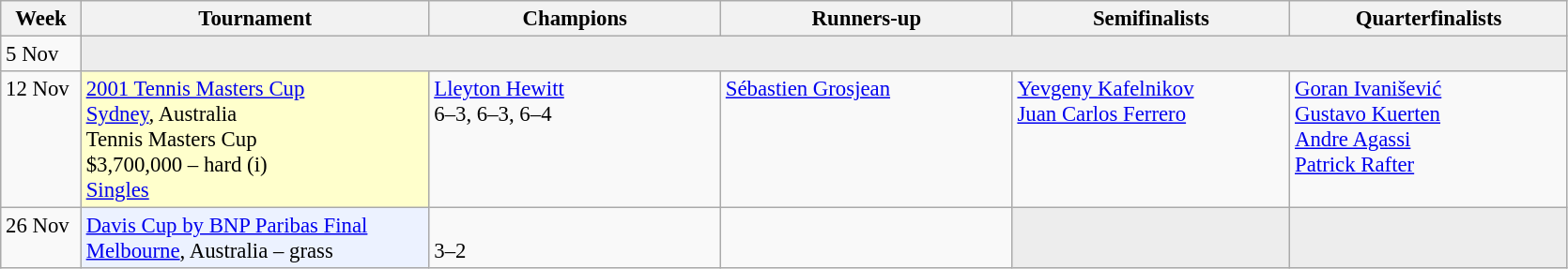<table class=wikitable style=font-size:95%>
<tr>
<th style="width:50px;">Week</th>
<th style="width:240px;">Tournament</th>
<th style="width:200px;">Champions</th>
<th style="width:200px;">Runners-up</th>
<th style="width:190px;">Semifinalists</th>
<th style="width:190px;">Quarterfinalists</th>
</tr>
<tr valign=top>
<td rowspan=1>5 Nov</td>
<td colspan=5 bgcolor="#ededed"></td>
</tr>
<tr valign=top>
<td>12 Nov</td>
<td bgcolor=#FFFFCC><a href='#'>2001 Tennis Masters Cup</a><br> <a href='#'>Sydney</a>, Australia<br>Tennis Masters Cup<br>$3,700,000 – hard (i) <br> <a href='#'>Singles</a></td>
<td> <a href='#'>Lleyton Hewitt</a> <br>6–3, 6–3, 6–4</td>
<td> <a href='#'>Sébastien Grosjean</a></td>
<td> <a href='#'>Yevgeny Kafelnikov</a> <br> <a href='#'>Juan Carlos Ferrero</a></td>
<td> <a href='#'>Goran Ivanišević</a> <br>  <a href='#'>Gustavo Kuerten</a> <br> <a href='#'>Andre Agassi</a>  <br>  <a href='#'>Patrick Rafter</a></td>
</tr>
<tr valign=top>
<td>26 Nov</td>
<td style="background:#ECF2FF;"><a href='#'>Davis Cup by BNP Paribas Final</a><br><a href='#'>Melbourne</a>, Australia – grass</td>
<td><br>3–2</td>
<td></td>
<td bgcolor=#ededed></td>
<td bgcolor=#ededed></td>
</tr>
</table>
